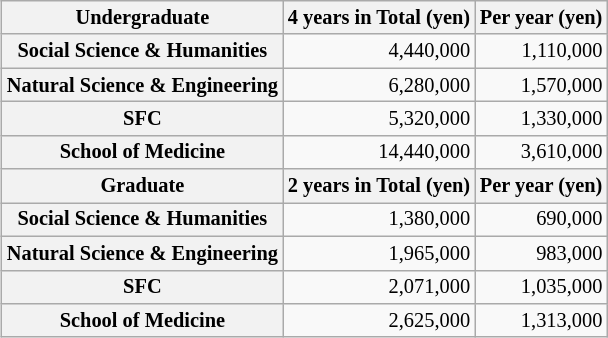<table style="text-align:center; float:right; font-size:85%; margin-left:2em; margin:auto;" class="wikitable">
<tr>
<th>Undergraduate</th>
<th>4 years in Total (yen)</th>
<th>Per year (yen)</th>
</tr>
<tr>
<th>Social Science & Humanities</th>
<td style="text-align:right">4,440,000</td>
<td style="text-align:right">1,110,000</td>
</tr>
<tr>
<th>Natural Science & Engineering</th>
<td style="text-align:right">6,280,000</td>
<td style="text-align:right">1,570,000</td>
</tr>
<tr>
<th>SFC</th>
<td style="text-align:right">5,320,000</td>
<td style="text-align:right">1,330,000</td>
</tr>
<tr>
<th>School of Medicine</th>
<td style="text-align:right">14,440,000</td>
<td style="text-align:right">3,610,000</td>
</tr>
<tr>
<th>Graduate</th>
<th>2 years in Total (yen)</th>
<th>Per year (yen)</th>
</tr>
<tr>
<th>Social Science & Humanities</th>
<td style="text-align:right">1,380,000</td>
<td style="text-align:right">690,000</td>
</tr>
<tr>
<th>Natural Science & Engineering</th>
<td style="text-align:right">1,965,000</td>
<td style="text-align:right">983,000</td>
</tr>
<tr>
<th>SFC</th>
<td style="text-align:right">2,071,000</td>
<td style="text-align:right">1,035,000</td>
</tr>
<tr>
<th>School of Medicine</th>
<td style="text-align:right">2,625,000</td>
<td style="text-align:right">1,313,000</td>
</tr>
</table>
